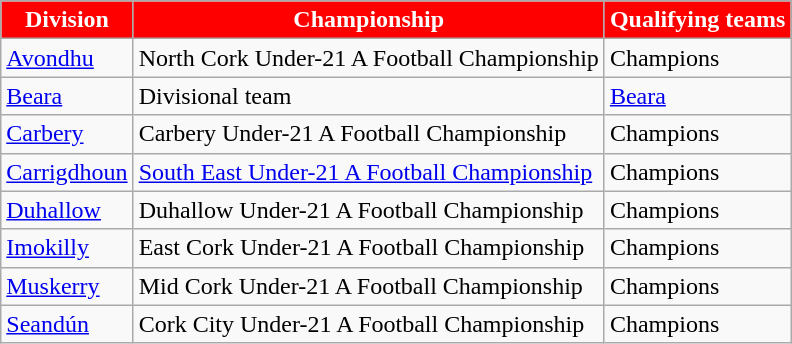<table class="wikitable">
<tr>
<th style="background:red;color:white">Division</th>
<th style="background:red;color:white">Championship</th>
<th style="background:red;color:white">Qualifying teams</th>
</tr>
<tr>
<td><a href='#'>Avondhu</a></td>
<td>North Cork Under-21 A Football Championship</td>
<td>Champions</td>
</tr>
<tr>
<td><a href='#'>Beara</a></td>
<td>Divisional team</td>
<td><a href='#'>Beara</a></td>
</tr>
<tr>
<td><a href='#'>Carbery</a></td>
<td>Carbery Under-21 A Football Championship</td>
<td>Champions</td>
</tr>
<tr>
<td><a href='#'>Carrigdhoun</a></td>
<td><a href='#'>South East Under-21 A Football Championship</a></td>
<td>Champions</td>
</tr>
<tr>
<td><a href='#'>Duhallow</a></td>
<td>Duhallow Under-21 A Football Championship</td>
<td>Champions</td>
</tr>
<tr>
<td><a href='#'>Imokilly</a></td>
<td>East Cork Under-21 A Football Championship</td>
<td>Champions</td>
</tr>
<tr>
<td><a href='#'>Muskerry</a></td>
<td>Mid Cork Under-21 A Football Championship</td>
<td>Champions</td>
</tr>
<tr>
<td><a href='#'>Seandún</a></td>
<td>Cork City Under-21 A Football Championship</td>
<td>Champions</td>
</tr>
</table>
